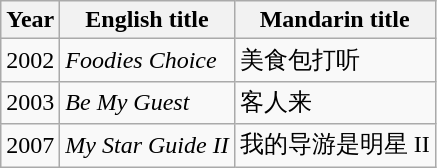<table class="wikitable sortable">
<tr>
<th>Year</th>
<th>English title</th>
<th>Mandarin title</th>
</tr>
<tr>
<td>2002</td>
<td><em>Foodies Choice</em></td>
<td>美食包打听</td>
</tr>
<tr>
<td>2003</td>
<td><em>Be My Guest</em></td>
<td>客人来</td>
</tr>
<tr>
<td>2007</td>
<td><em>My Star Guide II</em></td>
<td>我的导游是明星 II</td>
</tr>
</table>
